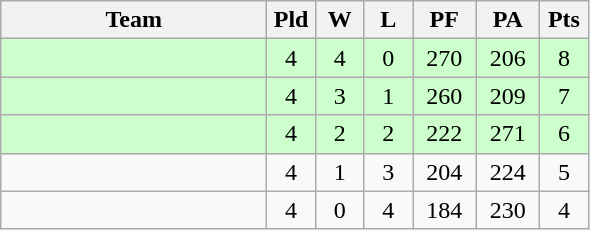<table class="wikitable" style="text-align:center;">
<tr>
<th width=170>Team</th>
<th width=25>Pld</th>
<th width=25>W</th>
<th width=25>L</th>
<th width=35>PF</th>
<th width=35>PA</th>
<th width=25>Pts</th>
</tr>
<tr bgcolor=#ccffcc>
<td align="left"><em></em></td>
<td>4</td>
<td>4</td>
<td>0</td>
<td>270</td>
<td>206</td>
<td>8</td>
</tr>
<tr bgcolor=#ccffcc>
<td align="left"></td>
<td>4</td>
<td>3</td>
<td>1</td>
<td>260</td>
<td>209</td>
<td>7</td>
</tr>
<tr bgcolor=#ccffcc>
<td align="left"></td>
<td>4</td>
<td>2</td>
<td>2</td>
<td>222</td>
<td>271</td>
<td>6</td>
</tr>
<tr bgcolor=>
<td align="left"></td>
<td>4</td>
<td>1</td>
<td>3</td>
<td>204</td>
<td>224</td>
<td>5</td>
</tr>
<tr bgcolor=>
<td align="left"></td>
<td>4</td>
<td>0</td>
<td>4</td>
<td>184</td>
<td>230</td>
<td>4</td>
</tr>
</table>
